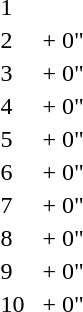<table>
<tr>
<td></td>
</tr>
<tr>
<td>1</td>
<td></td>
<td></td>
<td align="right"></td>
</tr>
<tr>
<td>2</td>
<td></td>
<td></td>
<td align="right">+ 0"</td>
</tr>
<tr>
<td>3</td>
<td></td>
<td></td>
<td align="right">+ 0"</td>
</tr>
<tr>
<td>4</td>
<td></td>
<td></td>
<td align="right">+ 0"</td>
</tr>
<tr>
<td>5</td>
<td></td>
<td></td>
<td align="right">+ 0"</td>
</tr>
<tr>
<td>6</td>
<td></td>
<td></td>
<td align="right">+ 0"</td>
</tr>
<tr>
<td>7</td>
<td></td>
<td></td>
<td align="right">+ 0"</td>
</tr>
<tr>
<td>8</td>
<td></td>
<td></td>
<td align="right">+ 0"</td>
</tr>
<tr>
<td>9</td>
<td></td>
<td></td>
<td align="right">+ 0"</td>
</tr>
<tr>
<td>10</td>
<td></td>
<td></td>
<td align="right">+ 0"</td>
</tr>
</table>
